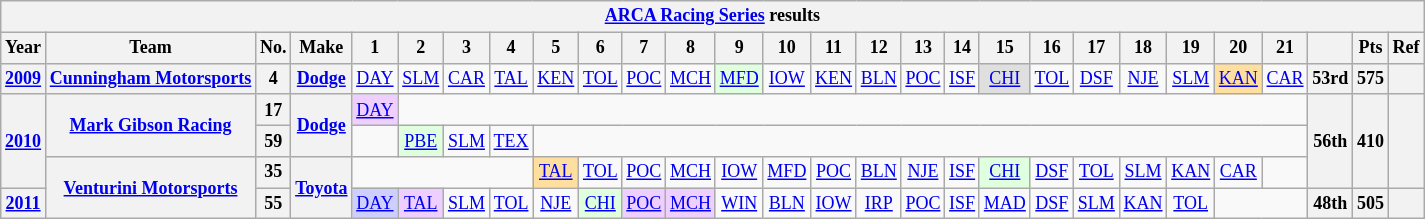<table class="wikitable" style="text-align:center; font-size:75%">
<tr>
<th colspan=28><a href='#'>ARCA Racing Series</a> results</th>
</tr>
<tr>
<th>Year</th>
<th>Team</th>
<th>No.</th>
<th>Make</th>
<th>1</th>
<th>2</th>
<th>3</th>
<th>4</th>
<th>5</th>
<th>6</th>
<th>7</th>
<th>8</th>
<th>9</th>
<th>10</th>
<th>11</th>
<th>12</th>
<th>13</th>
<th>14</th>
<th>15</th>
<th>16</th>
<th>17</th>
<th>18</th>
<th>19</th>
<th>20</th>
<th>21</th>
<th></th>
<th>Pts</th>
<th>Ref</th>
</tr>
<tr>
<th><a href='#'>2009</a></th>
<th><a href='#'>Cunningham Motorsports</a></th>
<th>4</th>
<th><a href='#'>Dodge</a></th>
<td><a href='#'>DAY</a></td>
<td><a href='#'>SLM</a></td>
<td><a href='#'>CAR</a></td>
<td><a href='#'>TAL</a></td>
<td><a href='#'>KEN</a></td>
<td><a href='#'>TOL</a></td>
<td><a href='#'>POC</a></td>
<td><a href='#'>MCH</a></td>
<td style="background:#DFFFDF;"><a href='#'>MFD</a><br></td>
<td><a href='#'>IOW</a></td>
<td><a href='#'>KEN</a></td>
<td><a href='#'>BLN</a></td>
<td><a href='#'>POC</a></td>
<td><a href='#'>ISF</a></td>
<td style="background:#DFDFDF;"><a href='#'>CHI</a><br></td>
<td><a href='#'>TOL</a></td>
<td><a href='#'>DSF</a></td>
<td><a href='#'>NJE</a></td>
<td><a href='#'>SLM</a></td>
<td style="background:#FFDF9F;"><a href='#'>KAN</a><br></td>
<td><a href='#'>CAR</a></td>
<th>53rd</th>
<th>575</th>
<th></th>
</tr>
<tr>
<th rowspan=3><a href='#'>2010</a></th>
<th rowspan=2><a href='#'>Mark Gibson Racing</a></th>
<th>17</th>
<th rowspan=2><a href='#'>Dodge</a></th>
<td style="background:#EFCFFF;"><a href='#'>DAY</a><br></td>
<td colspan=20></td>
<th rowspan=3>56th</th>
<th rowspan=3>410</th>
<th rowspan=3></th>
</tr>
<tr>
<th>59</th>
<td></td>
<td style="background:#DFFFDF;"><a href='#'>PBE</a><br></td>
<td><a href='#'>SLM</a></td>
<td><a href='#'>TEX</a></td>
<td colspan=17></td>
</tr>
<tr>
<th rowspan=2><a href='#'>Venturini Motorsports</a></th>
<th>35</th>
<th rowspan=2><a href='#'>Toyota</a></th>
<td colspan=4></td>
<td style="background:#FFDF9F;"><a href='#'>TAL</a><br></td>
<td><a href='#'>TOL</a></td>
<td><a href='#'>POC</a></td>
<td><a href='#'>MCH</a></td>
<td><a href='#'>IOW</a></td>
<td><a href='#'>MFD</a></td>
<td><a href='#'>POC</a></td>
<td><a href='#'>BLN</a></td>
<td><a href='#'>NJE</a></td>
<td><a href='#'>ISF</a></td>
<td style="background:#DFFFDF;"><a href='#'>CHI</a><br></td>
<td><a href='#'>DSF</a></td>
<td><a href='#'>TOL</a></td>
<td><a href='#'>SLM</a></td>
<td><a href='#'>KAN</a></td>
<td><a href='#'>CAR</a></td>
<td></td>
</tr>
<tr>
<th><a href='#'>2011</a></th>
<th>55</th>
<td style="background:#CFCFFF;"><a href='#'>DAY</a><br></td>
<td style="background:#EFCFFF;"><a href='#'>TAL</a><br></td>
<td><a href='#'>SLM</a></td>
<td><a href='#'>TOL</a></td>
<td><a href='#'>NJE</a></td>
<td style="background:#DFFFDF;"><a href='#'>CHI</a><br></td>
<td style="background:#EFCFFF;"><a href='#'>POC</a><br></td>
<td style="background:#EFCFFF;"><a href='#'>MCH</a><br></td>
<td><a href='#'>WIN</a></td>
<td><a href='#'>BLN</a></td>
<td><a href='#'>IOW</a></td>
<td><a href='#'>IRP</a></td>
<td><a href='#'>POC</a></td>
<td><a href='#'>ISF</a></td>
<td><a href='#'>MAD</a></td>
<td><a href='#'>DSF</a></td>
<td><a href='#'>SLM</a></td>
<td><a href='#'>KAN</a></td>
<td><a href='#'>TOL</a></td>
<td colspan=2></td>
<th>48th</th>
<th>505</th>
<th></th>
</tr>
</table>
